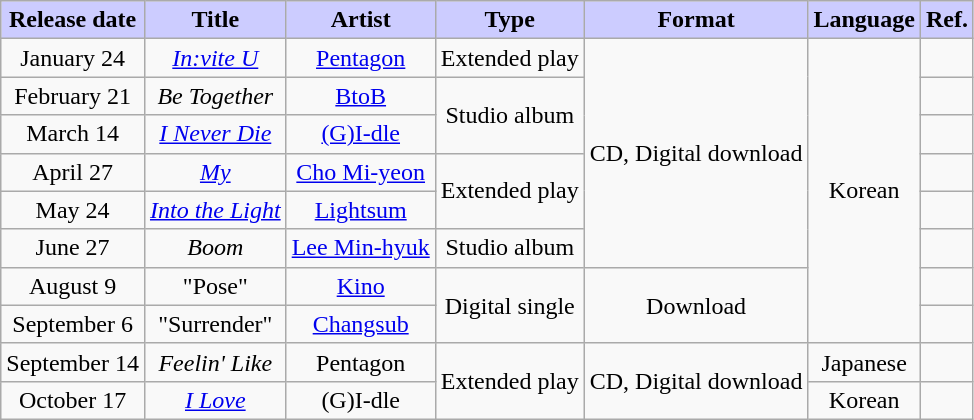<table class="wikitable sortable" style="text-align:center">
<tr>
<th style="background:#CCF; width=20%;">Release date</th>
<th style="background:#CCF; width=25%;">Title</th>
<th style="background:#CCF; width=25%;">Artist</th>
<th style="background:#CCF; width=25%;">Type</th>
<th style="background:#CCF; width=25%;">Format</th>
<th style="background:#CCF; width=25%;">Language</th>
<th style="background:#CCF; width=25%;">Ref.</th>
</tr>
<tr>
<td>January 24</td>
<td><em><a href='#'>In:vite U</a></em></td>
<td><a href='#'>Pentagon</a></td>
<td>Extended play</td>
<td rowspan="6">CD, Digital download</td>
<td rowspan="8">Korean</td>
<td></td>
</tr>
<tr>
<td>February 21</td>
<td><em>Be Together</em></td>
<td><a href='#'>BtoB</a></td>
<td rowspan="2">Studio album</td>
<td></td>
</tr>
<tr>
<td>March 14</td>
<td><em><a href='#'>I Never Die</a></em></td>
<td><a href='#'>(G)I-dle</a></td>
<td></td>
</tr>
<tr>
<td>April 27</td>
<td><em><a href='#'>My</a></em></td>
<td><a href='#'>Cho Mi-yeon</a></td>
<td rowspan="2">Extended play</td>
<td></td>
</tr>
<tr>
<td>May 24</td>
<td><em><a href='#'>Into the Light</a></em></td>
<td><a href='#'>Lightsum</a></td>
<td></td>
</tr>
<tr>
<td>June 27</td>
<td><em>Boom</em></td>
<td><a href='#'>Lee Min-hyuk</a></td>
<td>Studio album</td>
<td></td>
</tr>
<tr>
<td>August 9</td>
<td>"Pose"</td>
<td><a href='#'>Kino</a></td>
<td rowspan="2">Digital single</td>
<td rowspan="2">Download</td>
<td></td>
</tr>
<tr>
<td>September 6</td>
<td>"Surrender"</td>
<td><a href='#'>Changsub</a></td>
<td></td>
</tr>
<tr>
<td>September 14</td>
<td><em>Feelin' Like</em></td>
<td>Pentagon</td>
<td rowspan="2">Extended play</td>
<td rowspan="2">CD, Digital download</td>
<td>Japanese</td>
<td></td>
</tr>
<tr>
<td>October 17</td>
<td><em><a href='#'>I Love</a></em></td>
<td>(G)I-dle</td>
<td>Korean</td>
<td></td>
</tr>
</table>
